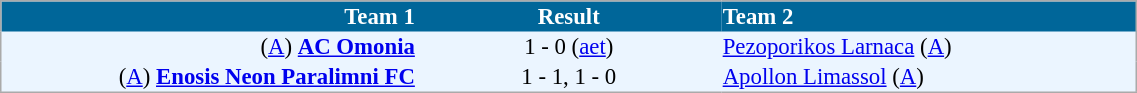<table cellspacing="0" style="background: #EBF5FF; border: 1px #aaa solid; border-collapse: collapse; font-size: 95%;" width=60%>
<tr bgcolor=#006699 style="color:white;">
<th width=30% align="right">Team 1</th>
<th width=22% align="center">Result</th>
<th width=30% align="left">Team 2</th>
</tr>
<tr>
<td align=right>(<a href='#'>A</a>) <strong><a href='#'>AC Omonia</a></strong></td>
<td align=center>1 - 0 (<a href='#'>aet</a>)</td>
<td align=left><a href='#'>Pezoporikos Larnaca</a> (<a href='#'>A</a>)</td>
</tr>
<tr>
<td align=right>(<a href='#'>A</a>) <strong><a href='#'>Enosis Neon Paralimni FC</a></strong></td>
<td align=center>1 - 1, 1 - 0</td>
<td align=left><a href='#'>Apollon Limassol</a> (<a href='#'>A</a>)</td>
</tr>
<tr>
</tr>
</table>
